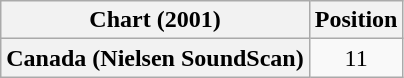<table class="wikitable plainrowheaders" style="text-align:center">
<tr>
<th scope="col">Chart (2001)</th>
<th scope="col">Position</th>
</tr>
<tr>
<th scope="row">Canada (Nielsen SoundScan)</th>
<td>11</td>
</tr>
</table>
